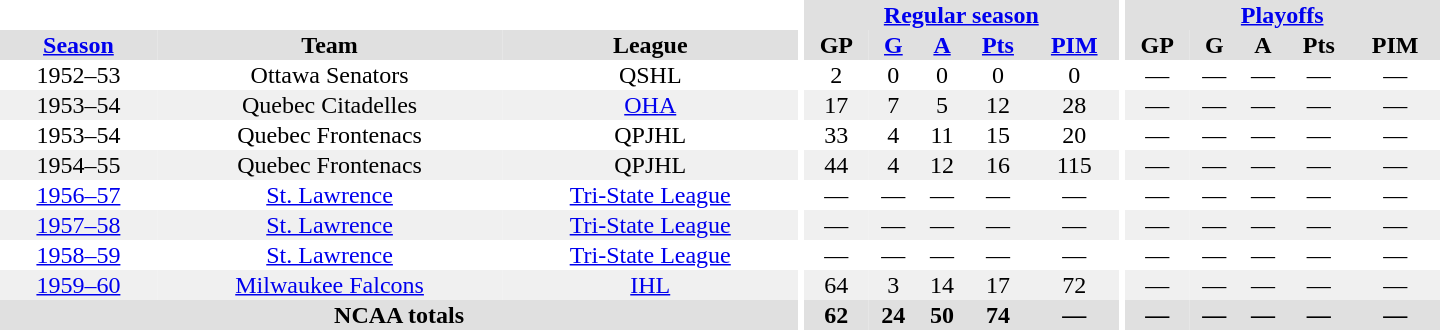<table border="0" cellpadding="1" cellspacing="0" style="text-align:center; width:60em">
<tr bgcolor="#e0e0e0">
<th colspan="3" bgcolor="#ffffff"></th>
<th rowspan="99" bgcolor="#ffffff"></th>
<th colspan="5"><a href='#'>Regular season</a></th>
<th rowspan="99" bgcolor="#ffffff"></th>
<th colspan="5"><a href='#'>Playoffs</a></th>
</tr>
<tr bgcolor="#e0e0e0">
<th><a href='#'>Season</a></th>
<th>Team</th>
<th>League</th>
<th>GP</th>
<th><a href='#'>G</a></th>
<th><a href='#'>A</a></th>
<th><a href='#'>Pts</a></th>
<th><a href='#'>PIM</a></th>
<th>GP</th>
<th>G</th>
<th>A</th>
<th>Pts</th>
<th>PIM</th>
</tr>
<tr>
<td>1952–53</td>
<td>Ottawa Senators</td>
<td>QSHL</td>
<td>2</td>
<td>0</td>
<td>0</td>
<td>0</td>
<td>0</td>
<td>—</td>
<td>—</td>
<td>—</td>
<td>—</td>
<td>—</td>
</tr>
<tr bgcolor="f0f0f0">
<td>1953–54</td>
<td>Quebec Citadelles</td>
<td><a href='#'>OHA</a></td>
<td>17</td>
<td>7</td>
<td>5</td>
<td>12</td>
<td>28</td>
<td>—</td>
<td>—</td>
<td>—</td>
<td>—</td>
<td>—</td>
</tr>
<tr>
<td>1953–54</td>
<td>Quebec Frontenacs</td>
<td>QPJHL</td>
<td>33</td>
<td>4</td>
<td>11</td>
<td>15</td>
<td>20</td>
<td>—</td>
<td>—</td>
<td>—</td>
<td>—</td>
<td>—</td>
</tr>
<tr bgcolor="f0f0f0">
<td>1954–55</td>
<td>Quebec Frontenacs</td>
<td>QPJHL</td>
<td>44</td>
<td>4</td>
<td>12</td>
<td>16</td>
<td>115</td>
<td>—</td>
<td>—</td>
<td>—</td>
<td>—</td>
<td>—</td>
</tr>
<tr>
<td><a href='#'>1956–57</a></td>
<td><a href='#'>St. Lawrence</a></td>
<td><a href='#'>Tri-State League</a></td>
<td>—</td>
<td>—</td>
<td>—</td>
<td>—</td>
<td>—</td>
<td>—</td>
<td>—</td>
<td>—</td>
<td>—</td>
<td>—</td>
</tr>
<tr bgcolor="f0f0f0">
<td><a href='#'>1957–58</a></td>
<td><a href='#'>St. Lawrence</a></td>
<td><a href='#'>Tri-State League</a></td>
<td>—</td>
<td>—</td>
<td>—</td>
<td>—</td>
<td>—</td>
<td>—</td>
<td>—</td>
<td>—</td>
<td>—</td>
<td>—</td>
</tr>
<tr>
<td><a href='#'>1958–59</a></td>
<td><a href='#'>St. Lawrence</a></td>
<td><a href='#'>Tri-State League</a></td>
<td>—</td>
<td>—</td>
<td>—</td>
<td>—</td>
<td>—</td>
<td>—</td>
<td>—</td>
<td>—</td>
<td>—</td>
<td>—</td>
</tr>
<tr bgcolor="f0f0f0">
<td><a href='#'>1959–60</a></td>
<td><a href='#'>Milwaukee Falcons</a></td>
<td><a href='#'>IHL</a></td>
<td>64</td>
<td>3</td>
<td>14</td>
<td>17</td>
<td>72</td>
<td>—</td>
<td>—</td>
<td>—</td>
<td>—</td>
<td>—</td>
</tr>
<tr bgcolor="#e0e0e0">
<th colspan="3">NCAA totals</th>
<th>62</th>
<th>24</th>
<th>50</th>
<th>74</th>
<th>—</th>
<th>—</th>
<th>—</th>
<th>—</th>
<th>—</th>
<th>—</th>
</tr>
</table>
